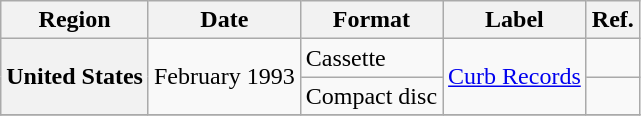<table class="wikitable plainrowheaders">
<tr>
<th scope="col">Region</th>
<th scope="col">Date</th>
<th scope="col">Format</th>
<th scope="col">Label</th>
<th scope="col">Ref.</th>
</tr>
<tr>
<th scope="row" rowspan="2">United States</th>
<td rowspan="2">February 1993</td>
<td>Cassette</td>
<td rowspan="2"><a href='#'>Curb Records</a></td>
<td></td>
</tr>
<tr>
<td>Compact disc</td>
<td></td>
</tr>
<tr>
</tr>
</table>
